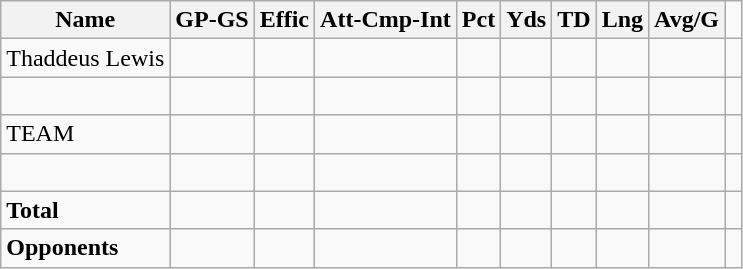<table class="wikitable" style="white-space:nowrap;">
<tr>
<th>Name</th>
<th>GP-GS</th>
<th>Effic</th>
<th>Att-Cmp-Int</th>
<th>Pct</th>
<th>Yds</th>
<th>TD</th>
<th>Lng</th>
<th>Avg/G</th>
</tr>
<tr>
<td>Thaddeus Lewis</td>
<td></td>
<td></td>
<td></td>
<td></td>
<td></td>
<td></td>
<td></td>
<td></td>
<td> </td>
</tr>
<tr>
<td></td>
<td></td>
<td></td>
<td></td>
<td></td>
<td></td>
<td></td>
<td></td>
<td></td>
<td> </td>
</tr>
<tr>
<td>TEAM</td>
<td></td>
<td></td>
<td></td>
<td></td>
<td></td>
<td></td>
<td></td>
<td></td>
<td> </td>
</tr>
<tr>
<td></td>
<td></td>
<td></td>
<td></td>
<td></td>
<td></td>
<td></td>
<td></td>
<td></td>
<td> </td>
</tr>
<tr>
<td><strong>Total</strong></td>
<td></td>
<td></td>
<td></td>
<td></td>
<td></td>
<td></td>
<td></td>
<td></td>
<td> </td>
</tr>
<tr>
<td><strong>Opponents</strong></td>
<td></td>
<td></td>
<td></td>
<td></td>
<td></td>
<td></td>
<td></td>
<td></td>
<td> </td>
</tr>
</table>
